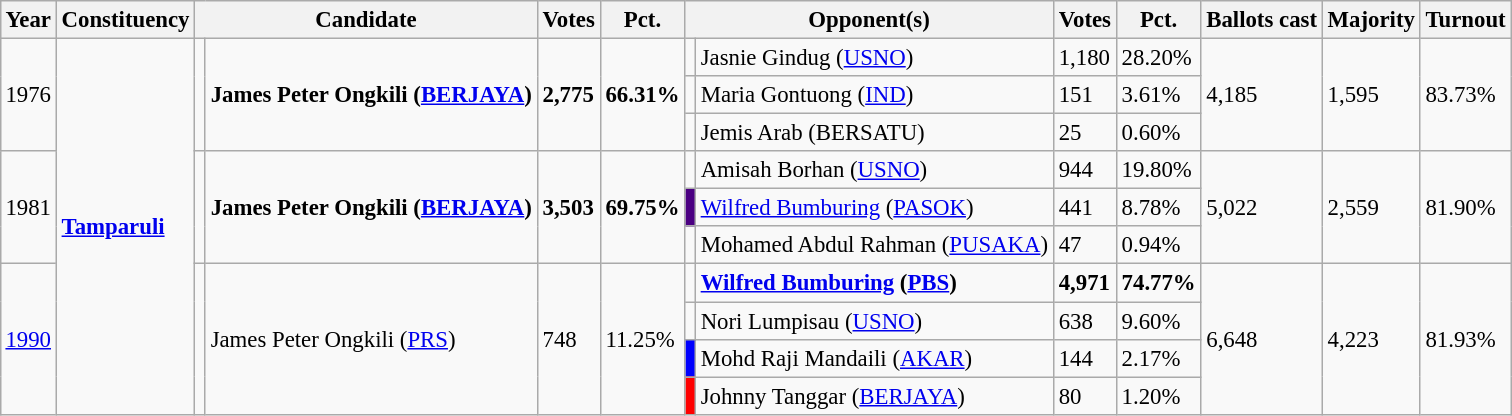<table class="wikitable" style="margin:0.5em ; font-size:95%">
<tr>
<th>Year</th>
<th>Constituency</th>
<th colspan="2">Candidate</th>
<th>Votes</th>
<th>Pct.</th>
<th colspan="2">Opponent(s)</th>
<th>Votes</th>
<th>Pct.</th>
<th>Ballots cast</th>
<th>Majority</th>
<th>Turnout</th>
</tr>
<tr>
<td rowspan="3">1976</td>
<td rowspan="10"><a href='#'><strong>Tamparuli</strong></a></td>
<td rowspan="3" ></td>
<td rowspan="3"><strong>James Peter Ongkili (<a href='#'>BERJAYA</a>)</strong></td>
<td rowspan="3"><strong>2,775</strong></td>
<td rowspan="3"><strong>66.31%</strong></td>
<td bgcolor = ></td>
<td>Jasnie Gindug (<a href='#'>USNO</a>)</td>
<td>1,180</td>
<td>28.20%</td>
<td rowspan="3">4,185</td>
<td rowspan="3">1,595</td>
<td rowspan="3">83.73%</td>
</tr>
<tr>
<td></td>
<td>Maria Gontuong (<a href='#'>IND</a>)</td>
<td>151</td>
<td>3.61%</td>
</tr>
<tr>
<td></td>
<td>Jemis Arab (BERSATU)</td>
<td>25</td>
<td>0.60%</td>
</tr>
<tr>
<td rowspan="3">1981</td>
<td rowspan="3" ></td>
<td rowspan="3"><strong>James Peter Ongkili (<a href='#'>BERJAYA</a>)</strong></td>
<td rowspan="3"><strong>3,503</strong></td>
<td rowspan="3"><strong>69.75%</strong></td>
<td bgcolor = ></td>
<td>Amisah Borhan (<a href='#'>USNO</a>)</td>
<td>944</td>
<td>19.80%</td>
<td rowspan="3">5,022</td>
<td rowspan="3">2,559</td>
<td rowspan="3">81.90%</td>
</tr>
<tr>
<td bgcolor= indigo></td>
<td><a href='#'>Wilfred Bumburing</a> (<a href='#'>PASOK</a>)</td>
<td>441</td>
<td>8.78%</td>
</tr>
<tr>
<td></td>
<td>Mohamed Abdul Rahman (<a href='#'>PUSAKA</a>)</td>
<td>47</td>
<td>0.94%</td>
</tr>
<tr>
<td rowspan="4"><a href='#'>1990</a></td>
<td rowspan="4"></td>
<td rowspan="4">James Peter Ongkili (<a href='#'>PRS</a>)</td>
<td rowspan="4">748</td>
<td rowspan="4">11.25%</td>
<td bgcolor= ></td>
<td><strong><a href='#'>Wilfred Bumburing</a> (<a href='#'>PBS</a>)</strong></td>
<td><strong>4,971</strong></td>
<td><strong>74.77%</strong></td>
<td rowspan="4">6,648</td>
<td rowspan="4">4,223</td>
<td rowspan="4">81.93%</td>
</tr>
<tr>
<td bgcolor = ></td>
<td>Nori Lumpisau (<a href='#'>USNO</a>)</td>
<td>638</td>
<td>9.60%</td>
</tr>
<tr>
<td bgcolor= blue></td>
<td>Mohd Raji Mandaili (<a href='#'>AKAR</a>)</td>
<td>144</td>
<td>2.17%</td>
</tr>
<tr>
<td bgcolor= red></td>
<td>Johnny Tanggar (<a href='#'>BERJAYA</a>)</td>
<td>80</td>
<td>1.20%</td>
</tr>
</table>
